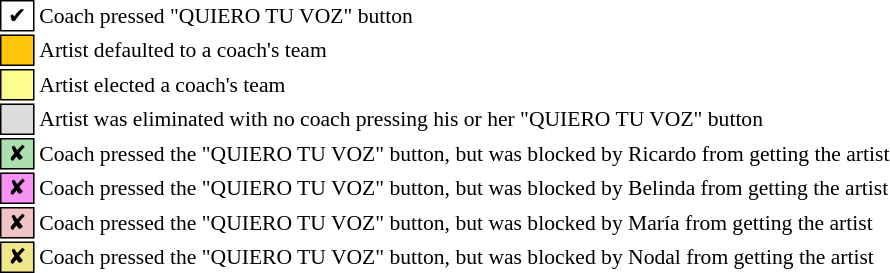<table class="toccolours" style="font-size: 90%; white-space: nowrap">
<tr>
<td style="background:white; border:1px solid black"> ✔ </td>
<td>Coach pressed "QUIERO TU VOZ" button</td>
</tr>
<tr>
<td style="background:#ffc40c; border:1px solid black">    </td>
<td>Artist defaulted to a coach's team</td>
</tr>
<tr>
<td style="background:#fdfc8f; border:1px solid black">    </td>
<td>Artist elected a coach's team</td>
</tr>
<tr>
<td style="background:#dcdcdc; border:1px solid black">    </td>
<td>Artist was eliminated with no coach pressing his or her "QUIERO TU VOZ" button</td>
</tr>
<tr>
<td style="background:#ace1af; border:1px solid black"> ✘ </td>
<td>Coach pressed the "QUIERO TU VOZ" button, but was blocked by Ricardo from getting the artist</td>
</tr>
<tr>
<td style="background:#f791f3; border:1px solid black"> ✘ </td>
<td>Coach pressed the "QUIERO TU VOZ" button, but was blocked by Belinda from getting the artist</td>
</tr>
<tr>
<td style="background:#f0c4c4; border:1px solid black"> ✘ </td>
<td>Coach pressed the "QUIERO TU VOZ" button, but was blocked by María from getting the artist</td>
</tr>
<tr>
<td style="background:khaki; border:1px solid black"> ✘ </td>
<td>Coach pressed the "QUIERO TU VOZ" button, but was blocked by Nodal from getting the artist</td>
</tr>
</table>
